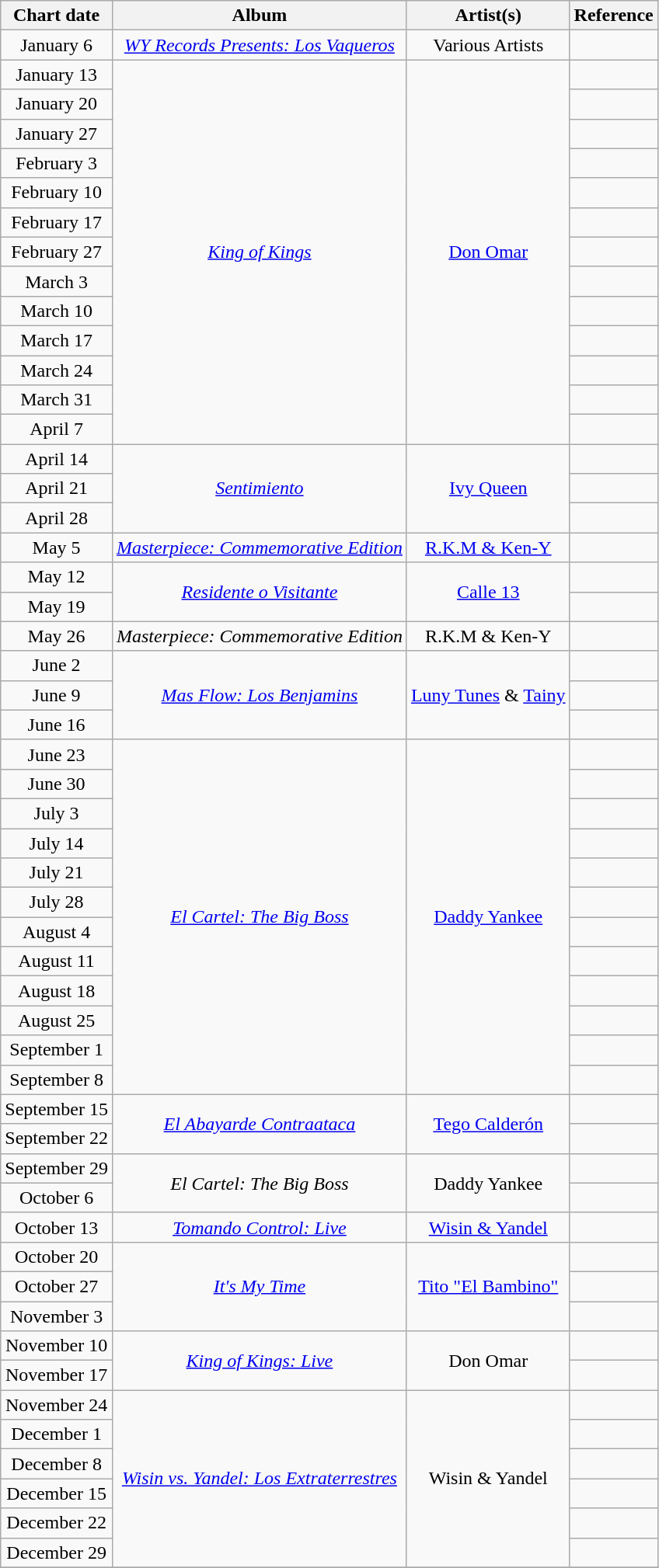<table class="wikitable" border="1" style="text-align: center">
<tr>
<th>Chart date</th>
<th>Album</th>
<th>Artist(s)</th>
<th class="unsortable">Reference</th>
</tr>
<tr>
<td>January 6</td>
<td rowspan="1"><em><a href='#'>WY Records Presents: Los Vaqueros</a></em></td>
<td>Various Artists</td>
<td></td>
</tr>
<tr>
<td>January 13</td>
<td rowspan="13"><em><a href='#'>King of Kings</a></em></td>
<td rowspan="13"><a href='#'>Don Omar</a></td>
<td></td>
</tr>
<tr>
<td>January 20</td>
<td></td>
</tr>
<tr>
<td>January 27</td>
<td></td>
</tr>
<tr>
<td>February 3</td>
<td></td>
</tr>
<tr>
<td>February 10</td>
<td></td>
</tr>
<tr>
<td>February 17</td>
<td></td>
</tr>
<tr>
<td>February 27</td>
<td></td>
</tr>
<tr>
<td>March 3</td>
<td></td>
</tr>
<tr>
<td>March 10</td>
<td></td>
</tr>
<tr>
<td>March 17</td>
<td></td>
</tr>
<tr>
<td>March 24</td>
<td></td>
</tr>
<tr>
<td>March 31</td>
<td></td>
</tr>
<tr>
<td>April 7</td>
<td></td>
</tr>
<tr>
<td>April 14</td>
<td rowspan="3"><em><a href='#'>Sentimiento</a></em></td>
<td rowspan="3"><a href='#'>Ivy Queen</a></td>
<td></td>
</tr>
<tr>
<td>April 21</td>
<td></td>
</tr>
<tr>
<td>April 28</td>
<td></td>
</tr>
<tr>
<td>May 5</td>
<td rowspan="1"><em><a href='#'>Masterpiece: Commemorative Edition</a></em></td>
<td rowspan="1"><a href='#'>R.K.M & Ken-Y</a></td>
<td></td>
</tr>
<tr>
<td>May 12</td>
<td rowspan="2"><em><a href='#'>Residente o Visitante</a></em></td>
<td rowspan="2"><a href='#'>Calle 13</a></td>
<td></td>
</tr>
<tr>
<td>May 19</td>
<td></td>
</tr>
<tr>
<td>May 26</td>
<td rowspan="1"><em>Masterpiece: Commemorative Edition</em></td>
<td rowspan="1">R.K.M & Ken-Y</td>
<td></td>
</tr>
<tr>
<td>June 2</td>
<td rowspan="3"><em><a href='#'>Mas Flow: Los Benjamins</a></em></td>
<td rowspan="3"><a href='#'>Luny Tunes</a> & <a href='#'>Tainy</a></td>
<td></td>
</tr>
<tr>
<td>June 9</td>
<td></td>
</tr>
<tr>
<td>June 16</td>
<td></td>
</tr>
<tr>
<td>June 23</td>
<td rowspan="12"><em><a href='#'>El Cartel: The Big Boss</a></em></td>
<td rowspan="12"><a href='#'>Daddy Yankee</a></td>
<td></td>
</tr>
<tr>
<td>June 30</td>
<td></td>
</tr>
<tr>
<td>July 3</td>
<td></td>
</tr>
<tr>
<td>July 14</td>
<td></td>
</tr>
<tr>
<td>July 21</td>
<td></td>
</tr>
<tr>
<td>July 28</td>
<td></td>
</tr>
<tr>
<td>August 4</td>
<td></td>
</tr>
<tr>
<td>August 11</td>
<td></td>
</tr>
<tr>
<td>August 18</td>
<td></td>
</tr>
<tr>
<td>August 25</td>
<td></td>
</tr>
<tr>
<td>September 1</td>
<td></td>
</tr>
<tr>
<td>September 8</td>
<td></td>
</tr>
<tr>
<td>September 15</td>
<td rowspan="2"><em><a href='#'>El Abayarde Contraataca</a></em></td>
<td rowspan="2"><a href='#'>Tego Calderón</a></td>
<td></td>
</tr>
<tr>
<td>September 22</td>
<td></td>
</tr>
<tr>
<td>September 29</td>
<td rowspan="2"><em>El Cartel: The Big Boss</em></td>
<td rowspan="2">Daddy Yankee</td>
<td></td>
</tr>
<tr>
<td>October 6</td>
<td></td>
</tr>
<tr>
<td>October 13</td>
<td rowspan="1"><em><a href='#'>Tomando Control: Live</a></em></td>
<td rowspan="1"><a href='#'>Wisin & Yandel</a></td>
<td></td>
</tr>
<tr>
<td>October 20</td>
<td rowspan="3"><em><a href='#'>It's My Time</a></em></td>
<td rowspan="3"><a href='#'>Tito "El Bambino"</a></td>
<td></td>
</tr>
<tr>
<td>October 27</td>
<td></td>
</tr>
<tr>
<td>November 3</td>
<td></td>
</tr>
<tr>
<td>November 10</td>
<td rowspan="2"><em><a href='#'>King of Kings: Live</a></em></td>
<td rowspan="2">Don Omar</td>
<td></td>
</tr>
<tr>
<td>November 17</td>
<td></td>
</tr>
<tr>
<td>November 24</td>
<td rowspan="6"><em><a href='#'>Wisin vs. Yandel: Los Extraterrestres</a></em></td>
<td rowspan="6">Wisin & Yandel</td>
<td></td>
</tr>
<tr>
<td>December 1</td>
<td></td>
</tr>
<tr>
<td>December 8</td>
<td></td>
</tr>
<tr>
<td>December 15</td>
<td></td>
</tr>
<tr>
<td>December 22</td>
<td></td>
</tr>
<tr>
<td>December 29</td>
<td></td>
</tr>
<tr>
</tr>
</table>
